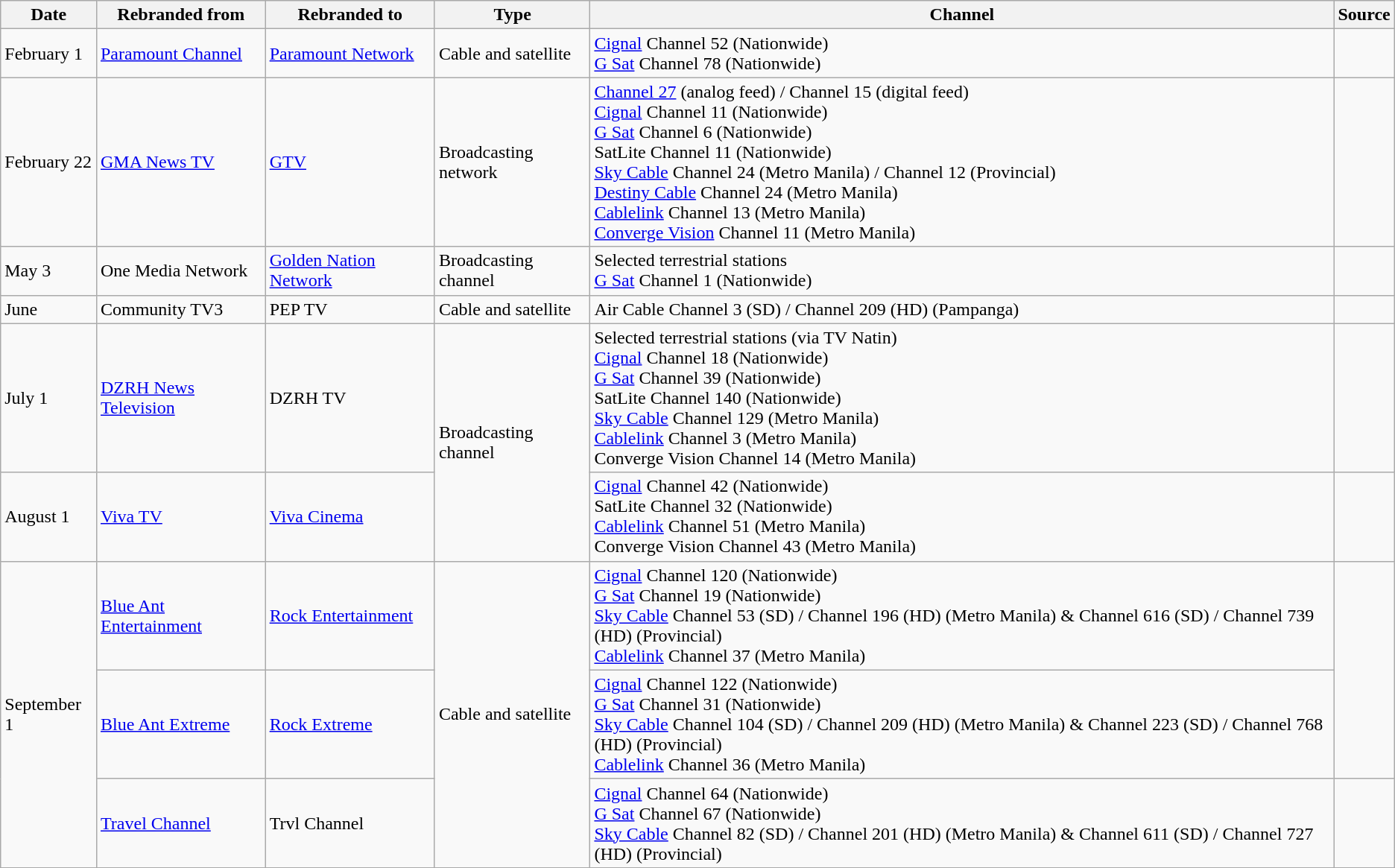<table class="wikitable">
<tr>
<th>Date</th>
<th>Rebranded from</th>
<th>Rebranded to</th>
<th>Type</th>
<th>Channel</th>
<th>Source</th>
</tr>
<tr>
<td>February 1</td>
<td><a href='#'>Paramount Channel</a><br></td>
<td><a href='#'>Paramount Network</a><br></td>
<td>Cable and satellite</td>
<td><a href='#'>Cignal</a> Channel 52 (Nationwide)<br><a href='#'>G Sat</a> Channel 78 (Nationwide)</td>
<td></td>
</tr>
<tr>
<td>February 22</td>
<td><a href='#'>GMA News TV</a></td>
<td><a href='#'>GTV</a></td>
<td>Broadcasting network</td>
<td><a href='#'>Channel 27</a> (analog feed) / Channel 15 (digital feed)<br><a href='#'>Cignal</a> Channel 11 (Nationwide)<br><a href='#'>G Sat</a> Channel 6 (Nationwide)<br>SatLite Channel 11 (Nationwide)<br><a href='#'>Sky Cable</a> Channel 24 (Metro Manila) / Channel 12 (Provincial)<br><a href='#'>Destiny Cable</a> Channel 24 (Metro Manila)<br><a href='#'>Cablelink</a> Channel 13 (Metro Manila)<br><a href='#'>Converge Vision</a> Channel 11 (Metro Manila)</td>
<td></td>
</tr>
<tr>
<td>May 3</td>
<td>One Media Network</td>
<td><a href='#'>Golden Nation Network</a></td>
<td>Broadcasting channel</td>
<td>Selected terrestrial stations<br><a href='#'>G Sat</a> Channel 1 (Nationwide)</td>
<td></td>
</tr>
<tr>
<td>June</td>
<td>Community TV3</td>
<td>PEP TV</td>
<td>Cable and satellite</td>
<td>Air Cable Channel 3 (SD) / Channel 209 (HD) (Pampanga)</td>
<td></td>
</tr>
<tr>
<td>July 1</td>
<td><a href='#'>DZRH News Television</a><br></td>
<td>DZRH TV<br></td>
<td rowspan="2">Broadcasting channel</td>
<td>Selected terrestrial stations (via TV Natin)<br><a href='#'>Cignal</a> Channel 18 (Nationwide)<br><a href='#'>G Sat</a> Channel 39 (Nationwide)<br>SatLite Channel 140 (Nationwide)<br><a href='#'>Sky Cable</a> Channel 129 (Metro Manila)<br><a href='#'>Cablelink</a> Channel 3 (Metro Manila)<br>Converge Vision Channel 14 (Metro Manila)</td>
<td></td>
</tr>
<tr>
<td>August 1</td>
<td><a href='#'>Viva TV</a></td>
<td><a href='#'>Viva Cinema</a><br></td>
<td><a href='#'>Cignal</a> Channel 42 (Nationwide)<br>SatLite Channel 32 (Nationwide)<br><a href='#'>Cablelink</a> Channel 51 (Metro Manila)<br>Converge Vision Channel 43 (Metro Manila)</td>
<td></td>
</tr>
<tr>
<td rowspan="3">September 1</td>
<td><a href='#'>Blue Ant Entertainment</a></td>
<td><a href='#'>Rock Entertainment</a></td>
<td rowspan="3">Cable and satellite</td>
<td><a href='#'>Cignal</a> Channel 120 (Nationwide)<br><a href='#'>G Sat</a> Channel 19 (Nationwide)<br><a href='#'>Sky Cable</a> Channel 53 (SD) / Channel 196 (HD) (Metro Manila) & Channel 616 (SD) / Channel 739 (HD) (Provincial)<br><a href='#'>Cablelink</a> Channel 37 (Metro Manila)</td>
<td rowspan="2"></td>
</tr>
<tr>
<td><a href='#'>Blue Ant Extreme</a></td>
<td><a href='#'>Rock Extreme</a></td>
<td><a href='#'>Cignal</a> Channel 122 (Nationwide)<br><a href='#'>G Sat</a> Channel 31 (Nationwide)<br><a href='#'>Sky Cable</a> Channel 104 (SD) / Channel 209 (HD) (Metro Manila) & Channel 223 (SD) / Channel 768 (HD) (Provincial)<br><a href='#'>Cablelink</a> Channel 36 (Metro Manila)</td>
</tr>
<tr>
<td><a href='#'>Travel Channel</a><br></td>
<td>Trvl Channel<br></td>
<td><a href='#'>Cignal</a> Channel 64 (Nationwide)<br><a href='#'>G Sat</a> Channel 67 (Nationwide)<br><a href='#'>Sky Cable</a> Channel 82 (SD) / Channel 201 (HD) (Metro Manila) & Channel 611 (SD) / Channel 727 (HD) (Provincial)</td>
<td></td>
</tr>
<tr>
</tr>
</table>
